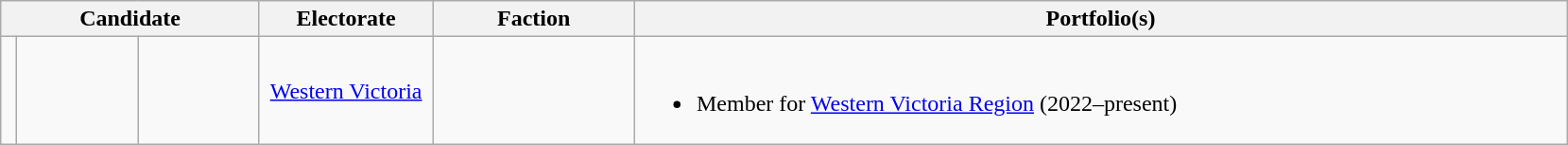<table class="wikitable" style="text-align:center">
<tr>
<th width=175px; colspan=3>Candidate</th>
<th width=115px>Electorate</th>
<th width=135px>Faction</th>
<th width=650px>Portfolio(s)</th>
</tr>
<tr>
<td width="3pt" > </td>
<td></td>
<td></td>
<td><a href='#'>Western Victoria</a></td>
<td></td>
<td align=left><br><ul><li>Member for <a href='#'>Western Victoria Region</a> (2022–present)</li></ul></td>
</tr>
</table>
